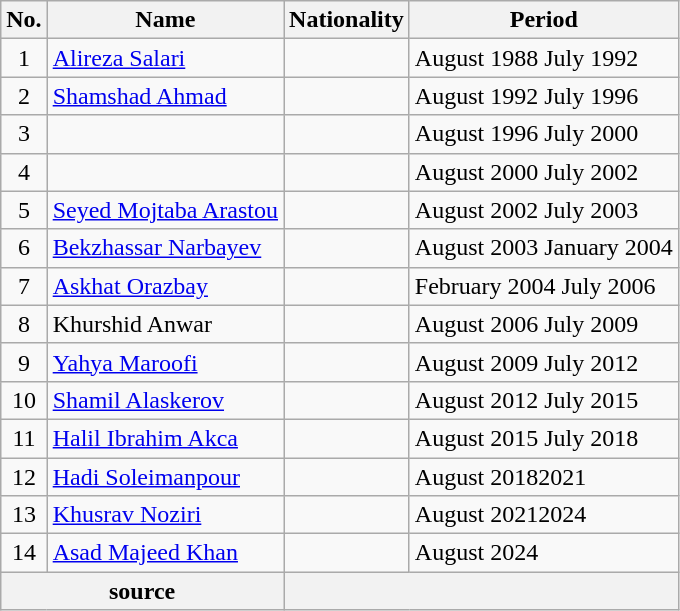<table class="wikitable sortable">
<tr>
<th>No.</th>
<th>Name</th>
<th>Nationality</th>
<th>Period</th>
</tr>
<tr>
<td align=center>1</td>
<td><a href='#'>Alireza Salari</a></td>
<td></td>
<td>August 1988 July 1992</td>
</tr>
<tr>
<td align=center>2</td>
<td><a href='#'>Shamshad Ahmad</a></td>
<td></td>
<td>August 1992 July 1996</td>
</tr>
<tr>
<td align=center>3</td>
<td></td>
<td></td>
<td>August 1996 July 2000</td>
</tr>
<tr>
<td align=center>4</td>
<td></td>
<td></td>
<td>August 2000 July 2002</td>
</tr>
<tr>
<td align=center>5</td>
<td><a href='#'>Seyed Mojtaba Arastou</a></td>
<td></td>
<td>August 2002 July 2003</td>
</tr>
<tr>
<td align=center>6</td>
<td><a href='#'>Bekzhassar Narbayev</a></td>
<td></td>
<td>August 2003 January 2004</td>
</tr>
<tr>
<td align=center>7</td>
<td><a href='#'>Askhat Orazbay</a></td>
<td></td>
<td>February 2004 July 2006</td>
</tr>
<tr>
<td align=center>8</td>
<td>Khurshid Anwar</td>
<td></td>
<td>August 2006 July 2009</td>
</tr>
<tr>
<td align=center>9</td>
<td><a href='#'>Yahya Maroofi</a></td>
<td></td>
<td>August 2009 July 2012</td>
</tr>
<tr>
<td align=center>10</td>
<td><a href='#'>Shamil Alaskerov</a></td>
<td></td>
<td>August 2012 July 2015</td>
</tr>
<tr>
<td align=center>11</td>
<td><a href='#'>Halil Ibrahim Akca</a></td>
<td></td>
<td>August 2015 July 2018</td>
</tr>
<tr>
<td align=center>12</td>
<td><a href='#'>Hadi Soleimanpour</a></td>
<td></td>
<td>August 20182021</td>
</tr>
<tr>
<td align=center>13</td>
<td><a href='#'>Khusrav Noziri</a></td>
<td></td>
<td>August 20212024</td>
</tr>
<tr>
<td align=center>14</td>
<td><a href='#'>Asad Majeed Khan</a></td>
<td></td>
<td>August 2024</td>
</tr>
<tr>
<th colspan="2">source</th>
<th colspan="2"></th>
</tr>
</table>
